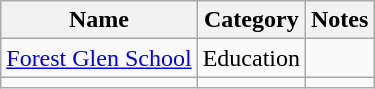<table class="wikitable sortable">
<tr>
<th>Name</th>
<th>Category</th>
<th>Notes</th>
</tr>
<tr>
<td><a href='#'>Forest Glen School</a></td>
<td>Education</td>
<td></td>
</tr>
<tr>
<td></td>
<td></td>
<td></td>
</tr>
</table>
